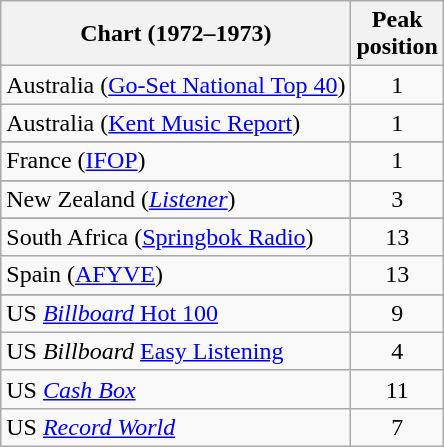<table class="wikitable sortable">
<tr>
<th>Chart (1972–1973)</th>
<th>Peak<br>position</th>
</tr>
<tr>
<td>Australia (<a href='#'>Go-Set National Top 40</a>)</td>
<td align="center">1</td>
</tr>
<tr>
<td>Australia (<a href='#'>Kent Music Report</a>)</td>
<td align="center">1</td>
</tr>
<tr>
</tr>
<tr>
</tr>
<tr>
</tr>
<tr>
<td>France (<a href='#'>IFOP</a>)</td>
<td align="center">1</td>
</tr>
<tr>
</tr>
<tr>
</tr>
<tr>
</tr>
<tr>
</tr>
<tr>
<td>New Zealand (<em><a href='#'>Listener</a></em>)</td>
<td align="center">3</td>
</tr>
<tr>
</tr>
<tr>
<td>South Africa (<a href='#'>Springbok Radio</a>)</td>
<td align="center">13</td>
</tr>
<tr>
<td>Spain (<a href='#'>AFYVE</a>)</td>
<td align="center">13</td>
</tr>
<tr>
</tr>
<tr>
</tr>
<tr>
<td>US <a href='#'><em>Billboard</em> Hot 100</a></td>
<td align="center">9</td>
</tr>
<tr>
<td>US <em>Billboard</em> <a href='#'>Easy Listening</a></td>
<td align="center">4</td>
</tr>
<tr>
<td>US <em><a href='#'>Cash Box</a></em></td>
<td align="center">11</td>
</tr>
<tr>
<td>US <em><a href='#'>Record World</a></em></td>
<td align="center">7</td>
</tr>
</table>
